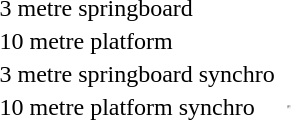<table>
<tr>
<td>3 metre springboard</td>
<td></td>
<td></td>
<td></td>
</tr>
<tr>
<td>10 metre platform</td>
<td></td>
<td></td>
<td></td>
</tr>
<tr>
<td>3 metre springboard synchro</td>
<td></td>
<td></td>
<td></td>
</tr>
<tr>
<td>10 metre platform synchro</td>
<td></td>
<td><hr></td>
<td></td>
</tr>
</table>
